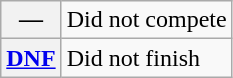<table class="wikitable">
<tr>
<th scope="row">—</th>
<td>Did not compete</td>
</tr>
<tr>
<th scope="row"><a href='#'>DNF</a></th>
<td>Did not finish</td>
</tr>
</table>
